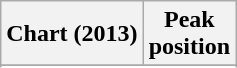<table class="wikitable sortable plainrowheaders" style="text-align:center">
<tr>
<th scope="col">Chart (2013)</th>
<th scope="col">Peak<br>position</th>
</tr>
<tr>
</tr>
<tr>
</tr>
<tr>
</tr>
<tr>
</tr>
</table>
